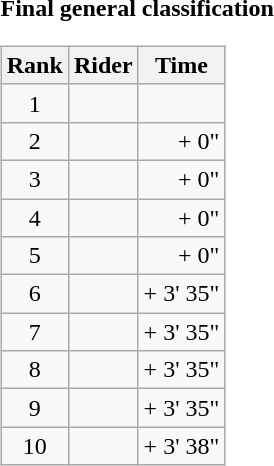<table>
<tr>
<td><strong>Final general classification</strong><br><table class="wikitable">
<tr>
<th scope="col">Rank</th>
<th scope="col">Rider</th>
<th scope="col">Time</th>
</tr>
<tr>
<td style="text-align:center;">1</td>
<td></td>
<td style="text-align:right;"></td>
</tr>
<tr>
<td style="text-align:center;">2</td>
<td></td>
<td style="text-align:right;">+ 0"</td>
</tr>
<tr>
<td style="text-align:center;">3</td>
<td></td>
<td style="text-align:right;">+ 0"</td>
</tr>
<tr>
<td style="text-align:center;">4</td>
<td></td>
<td style="text-align:right;">+ 0"</td>
</tr>
<tr>
<td style="text-align:center;">5</td>
<td></td>
<td style="text-align:right;">+ 0"</td>
</tr>
<tr>
<td style="text-align:center;">6</td>
<td></td>
<td style="text-align:right;">+ 3' 35"</td>
</tr>
<tr>
<td style="text-align:center;">7</td>
<td></td>
<td style="text-align:right;">+ 3' 35"</td>
</tr>
<tr>
<td style="text-align:center;">8</td>
<td></td>
<td style="text-align:right;">+ 3' 35"</td>
</tr>
<tr>
<td style="text-align:center;">9</td>
<td></td>
<td style="text-align:right;">+ 3' 35"</td>
</tr>
<tr>
<td style="text-align:center;">10</td>
<td></td>
<td style="text-align:right;">+ 3' 38"</td>
</tr>
</table>
</td>
</tr>
</table>
